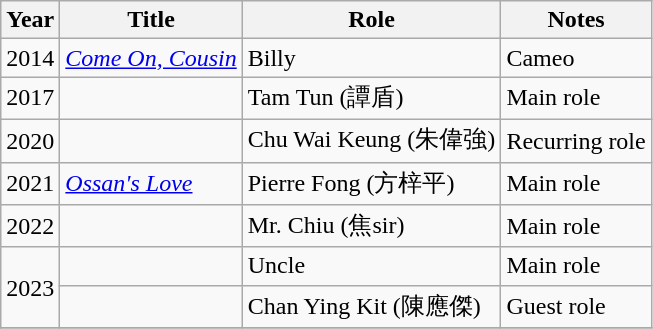<table class="wikitable">
<tr>
<th>Year</th>
<th>Title</th>
<th>Role</th>
<th>Notes</th>
</tr>
<tr>
<td>2014</td>
<td><em><a href='#'>Come On, Cousin</a></em></td>
<td>Billy</td>
<td>Cameo</td>
</tr>
<tr>
<td>2017</td>
<td><em></em></td>
<td>Tam Tun (譚盾)</td>
<td>Main role</td>
</tr>
<tr>
<td>2020</td>
<td><em></em></td>
<td>Chu Wai Keung (朱偉強)</td>
<td>Recurring role</td>
</tr>
<tr>
<td>2021</td>
<td><em><a href='#'>Ossan's Love</a></em></td>
<td>Pierre Fong (方梓平)</td>
<td>Main role</td>
</tr>
<tr>
<td>2022</td>
<td><em></em></td>
<td>Mr. Chiu (焦sir)</td>
<td>Main role</td>
</tr>
<tr>
<td rowspan="2">2023</td>
<td><em></em></td>
<td>Uncle</td>
<td>Main role</td>
</tr>
<tr>
<td><em></em></td>
<td>Chan Ying Kit (陳應傑)</td>
<td>Guest role</td>
</tr>
<tr>
</tr>
</table>
